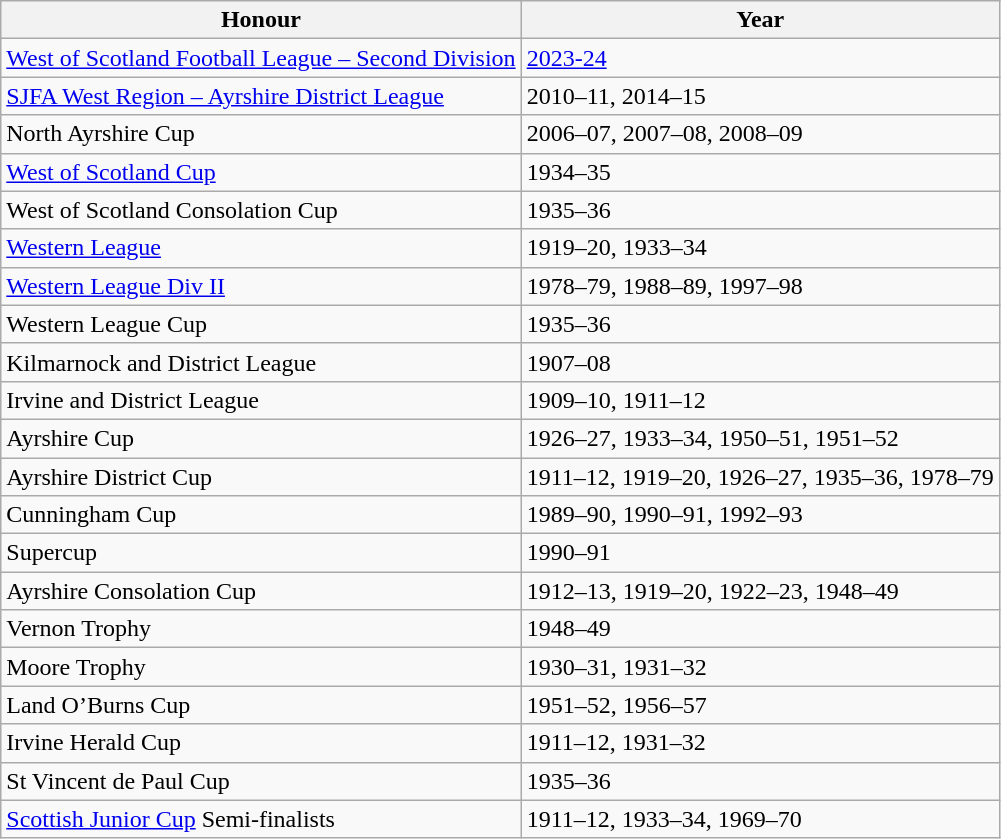<table class="wikitable">
<tr>
<th>Honour</th>
<th>Year</th>
</tr>
<tr>
<td><a href='#'>West of Scotland Football League – Second Division</a></td>
<td><a href='#'>2023-24</a></td>
</tr>
<tr>
<td><a href='#'>SJFA West Region – Ayrshire District League</a></td>
<td>2010–11, 2014–15</td>
</tr>
<tr>
<td>North Ayrshire Cup</td>
<td>2006–07, 2007–08, 2008–09</td>
</tr>
<tr>
<td><a href='#'>West of Scotland Cup</a></td>
<td>1934–35</td>
</tr>
<tr>
<td>West of Scotland Consolation Cup</td>
<td>1935–36</td>
</tr>
<tr>
<td><a href='#'>Western League</a></td>
<td>1919–20, 1933–34</td>
</tr>
<tr>
<td><a href='#'>Western League Div II</a></td>
<td>1978–79, 1988–89, 1997–98</td>
</tr>
<tr>
<td>Western League Cup</td>
<td>1935–36</td>
</tr>
<tr>
<td>Kilmarnock and District League</td>
<td>1907–08</td>
</tr>
<tr>
<td>Irvine and District League</td>
<td>1909–10, 1911–12</td>
</tr>
<tr>
<td>Ayrshire Cup</td>
<td>1926–27, 1933–34, 1950–51, 1951–52</td>
</tr>
<tr>
<td>Ayrshire District Cup</td>
<td>1911–12, 1919–20, 1926–27, 1935–36, 1978–79</td>
</tr>
<tr>
<td>Cunningham Cup</td>
<td>1989–90, 1990–91, 1992–93</td>
</tr>
<tr>
<td>Supercup</td>
<td>1990–91</td>
</tr>
<tr>
<td>Ayrshire Consolation Cup</td>
<td>1912–13, 1919–20, 1922–23, 1948–49</td>
</tr>
<tr>
<td>Vernon Trophy</td>
<td>1948–49</td>
</tr>
<tr>
<td>Moore Trophy</td>
<td>1930–31, 1931–32</td>
</tr>
<tr>
<td>Land O’Burns Cup</td>
<td>1951–52, 1956–57</td>
</tr>
<tr>
<td>Irvine Herald Cup</td>
<td>1911–12, 1931–32</td>
</tr>
<tr>
<td>St Vincent de Paul Cup</td>
<td>1935–36</td>
</tr>
<tr>
<td><a href='#'>Scottish Junior Cup</a> Semi-finalists</td>
<td>1911–12, 1933–34, 1969–70</td>
</tr>
</table>
